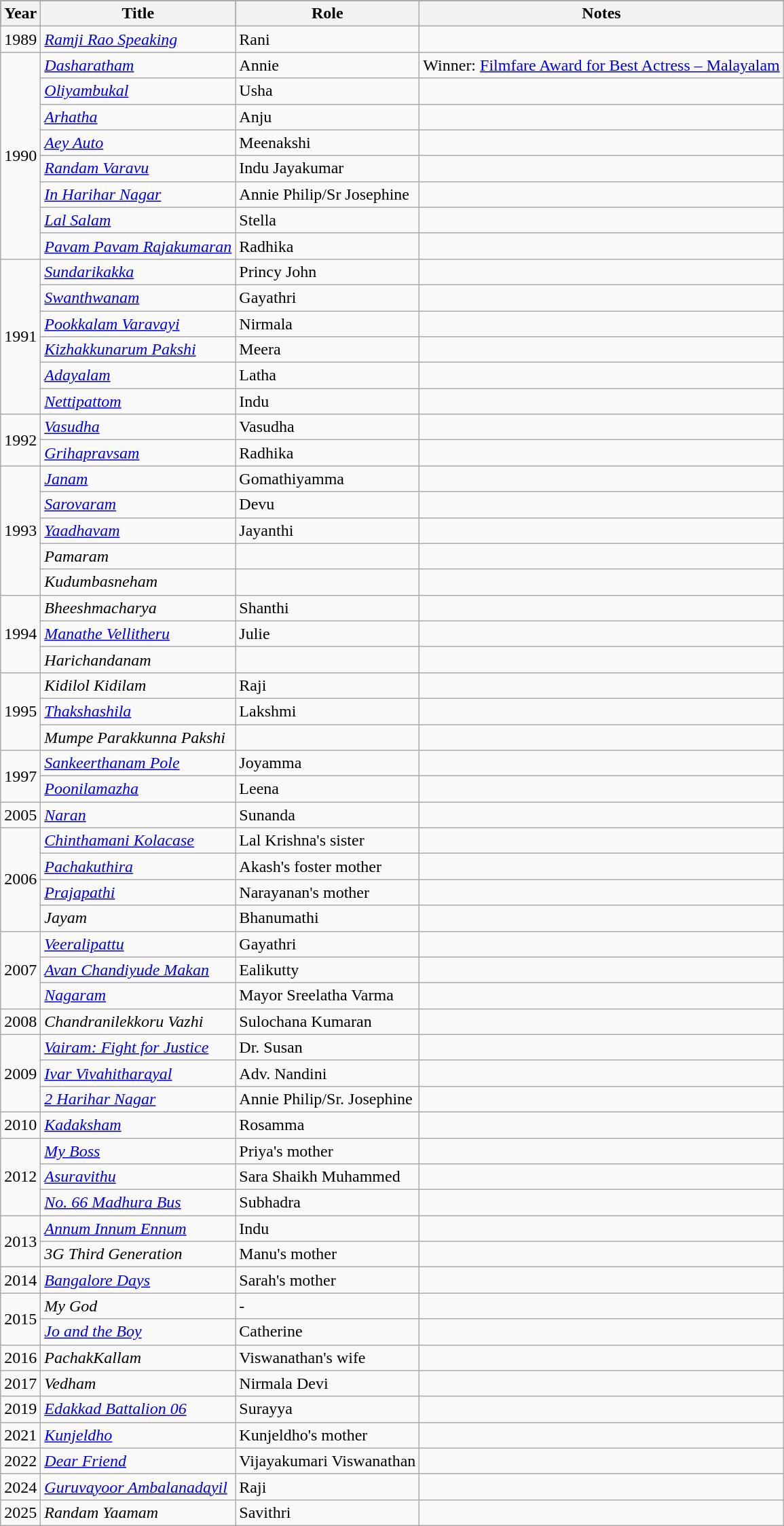<table class="wikitable sortable">
<tr style="background:#000;">
<th>Year</th>
<th>Title</th>
<th>Role</th>
<th class=unsortable>Notes</th>
</tr>
<tr>
<td>1989</td>
<td><em><a href='#'>Ramji Rao Speaking</a></em></td>
<td>Rani</td>
<td></td>
</tr>
<tr>
<td rowspan="8">1990</td>
<td><em><a href='#'>Dasharatham</a></em></td>
<td>Annie</td>
<td>Winner: <a href='#'>Filmfare Award for Best Actress – Malayalam</a></td>
</tr>
<tr>
<td><em><a href='#'>Oliyambukal</a></em></td>
<td>Usha</td>
<td></td>
</tr>
<tr>
<td><em><a href='#'>Arhatha</a></em></td>
<td>Anju</td>
<td></td>
</tr>
<tr>
<td><em><a href='#'>Aey Auto</a></em></td>
<td>Meenakshi</td>
<td></td>
</tr>
<tr>
<td><em><a href='#'>Randam Varavu</a></em></td>
<td>Indu Jayakumar</td>
<td></td>
</tr>
<tr>
<td><em><a href='#'>In Harihar Nagar</a></em></td>
<td>Annie Philip/Sr Josephine</td>
<td></td>
</tr>
<tr>
<td><em><a href='#'>Lal Salam</a></em></td>
<td>Stella</td>
<td></td>
</tr>
<tr>
<td><em><a href='#'>Pavam Pavam Rajakumaran</a></em></td>
<td>Radhika</td>
<td></td>
</tr>
<tr>
<td rowspan="6">1991</td>
<td><em><a href='#'>Sundarikakka</a></em></td>
<td>Princy John</td>
<td></td>
</tr>
<tr>
<td><em><a href='#'>Swanthwanam</a></em></td>
<td>Gayathri</td>
<td></td>
</tr>
<tr>
<td><em><a href='#'>Pookkalam Varavayi</a></em></td>
<td>Nirmala</td>
<td></td>
</tr>
<tr>
<td><em><a href='#'>Kizhakkunarum Pakshi</a></em></td>
<td>Meera</td>
<td></td>
</tr>
<tr>
<td><em><a href='#'>Adayalam</a></em></td>
<td>Latha</td>
<td></td>
</tr>
<tr>
<td><em><a href='#'>Nettipattom</a></em></td>
<td>Indu</td>
<td></td>
</tr>
<tr>
<td rowspan="2">1992</td>
<td><em><a href='#'>Vasudha</a></em></td>
<td>Vasudha</td>
<td></td>
</tr>
<tr>
<td><em><a href='#'>Grihapravsam</a></em></td>
<td>Radhika</td>
<td></td>
</tr>
<tr>
<td rowspan="5">1993</td>
<td><em><a href='#'>Janam</a></em></td>
<td>Gomathiyamma</td>
<td></td>
</tr>
<tr>
<td><em><a href='#'>Sarovaram</a></em></td>
<td>Devu</td>
<td></td>
</tr>
<tr>
<td><em><a href='#'>Yaadhavam</a></em></td>
<td>Jayanthi</td>
<td></td>
</tr>
<tr>
<td><em>Pamaram</em></td>
<td></td>
<td></td>
</tr>
<tr>
<td><em>Kudumbasneham</em></td>
<td></td>
<td></td>
</tr>
<tr>
<td rowspan="3">1994</td>
<td><em>Bheeshmacharya</em></td>
<td>Shanthi</td>
<td></td>
</tr>
<tr>
<td><em><a href='#'>Manathe Vellitheru</a></em></td>
<td>Julie</td>
<td></td>
</tr>
<tr>
<td><em>Harichandanam</em></td>
<td></td>
<td></td>
</tr>
<tr>
<td rowspan="3">1995</td>
<td><em>Kidilol Kidilam</em></td>
<td>Raji</td>
<td></td>
</tr>
<tr>
<td><em><a href='#'>Thakshashila</a></em></td>
<td>Lakshmi</td>
<td></td>
</tr>
<tr>
<td><em>Mumpe Parakkunna Pakshi</em></td>
<td></td>
<td></td>
</tr>
<tr>
<td rowspan="2">1997</td>
<td><em><a href='#'>Sankeerthanam Pole</a></em></td>
<td>Joyamma</td>
<td></td>
</tr>
<tr>
<td><em><a href='#'>Poonilamazha</a></em></td>
<td>Leena</td>
<td></td>
</tr>
<tr>
<td rowspan="1">2005</td>
<td><em><a href='#'>Naran</a></em></td>
<td>Sunanda</td>
<td></td>
</tr>
<tr>
<td rowspan="4">2006</td>
<td><em><a href='#'>Chinthamani Kolacase</a></em></td>
<td>Lal Krishna's sister</td>
<td></td>
</tr>
<tr>
<td><em><a href='#'>Pachakuthira</a></em></td>
<td>Akash's foster mother</td>
<td></td>
</tr>
<tr>
<td><em><a href='#'>Prajapathi</a></em></td>
<td>Narayanan's mother</td>
<td></td>
</tr>
<tr>
<td><em>Jayam</em></td>
<td>Bhanumathi</td>
<td></td>
</tr>
<tr>
<td rowspan="3">2007</td>
<td><em><a href='#'>Veeralipattu</a></em></td>
<td>Gayathri</td>
<td></td>
</tr>
<tr>
<td><em><a href='#'>Avan Chandiyude Makan</a></em></td>
<td>Ealikutty</td>
<td></td>
</tr>
<tr>
<td><em><a href='#'>Nagaram</a></em></td>
<td>Mayor Sreelatha Varma</td>
<td></td>
</tr>
<tr>
<td>2008</td>
<td><em>Chandranilekkoru Vazhi</em></td>
<td>Sulochana Kumaran</td>
<td></td>
</tr>
<tr>
<td rowspan="3">2009</td>
<td><em><a href='#'>Vairam: Fight for Justice</a></em></td>
<td>Dr. Susan</td>
<td></td>
</tr>
<tr>
<td><em><a href='#'>Ivar Vivahitharayal</a></em></td>
<td>Adv. Nandini</td>
<td></td>
</tr>
<tr>
<td><em><a href='#'>2 Harihar Nagar</a></em></td>
<td>Annie Philip/Sr. Josephine</td>
<td></td>
</tr>
<tr>
<td>2010</td>
<td><em><a href='#'>Kadaksham</a></em></td>
<td>Rosamma</td>
<td></td>
</tr>
<tr>
<td rowspan="3">2012</td>
<td><em><a href='#'>My Boss</a></em></td>
<td>Priya's mother</td>
<td></td>
</tr>
<tr>
<td><em><a href='#'>Asuravithu</a></em></td>
<td>Sara Shaikh Muhammed</td>
<td></td>
</tr>
<tr>
<td><em><a href='#'>No. 66 Madhura Bus</a></em></td>
<td>Subhadra</td>
<td></td>
</tr>
<tr>
<td rowspan="2">2013</td>
<td><em><a href='#'>Annum Innum Ennum</a></em></td>
<td>Indu</td>
<td></td>
</tr>
<tr>
<td><em>3G Third Generation</em></td>
<td>Manu's mother</td>
<td></td>
</tr>
<tr>
<td>2014</td>
<td><em><a href='#'>Bangalore Days</a></em></td>
<td>Sarah's mother</td>
<td></td>
</tr>
<tr>
<td rowspan="2">2015</td>
<td><em>My God</em></td>
<td>-</td>
<td></td>
</tr>
<tr>
<td><em><a href='#'>Jo and the Boy</a></em></td>
<td>Catherine</td>
<td></td>
</tr>
<tr>
<td>2016</td>
<td><em>PachakKallam</em></td>
<td>Viswanathan's wife</td>
<td></td>
</tr>
<tr>
<td>2017</td>
<td><em>Vedham</em></td>
<td>Nirmala Devi</td>
<td></td>
</tr>
<tr>
<td>2019</td>
<td><em><a href='#'>Edakkad Battalion 06</a></em></td>
<td>Surayya</td>
<td></td>
</tr>
<tr>
<td>2021</td>
<td><em><a href='#'>Kunjeldho</a></em></td>
<td>Kunjeldho's mother</td>
<td></td>
</tr>
<tr>
<td>2022</td>
<td><em><a href='#'>Dear Friend</a></em></td>
<td>Vijayakumari Viswanathan</td>
<td></td>
</tr>
<tr>
<td>2024</td>
<td><em><a href='#'>Guruvayoor Ambalanadayil</a></em></td>
<td>Raji</td>
<td></td>
</tr>
<tr>
<td>2025</td>
<td><em>Randam Yaamam</em></td>
<td>Savithri</td>
<td></td>
</tr>
</table>
